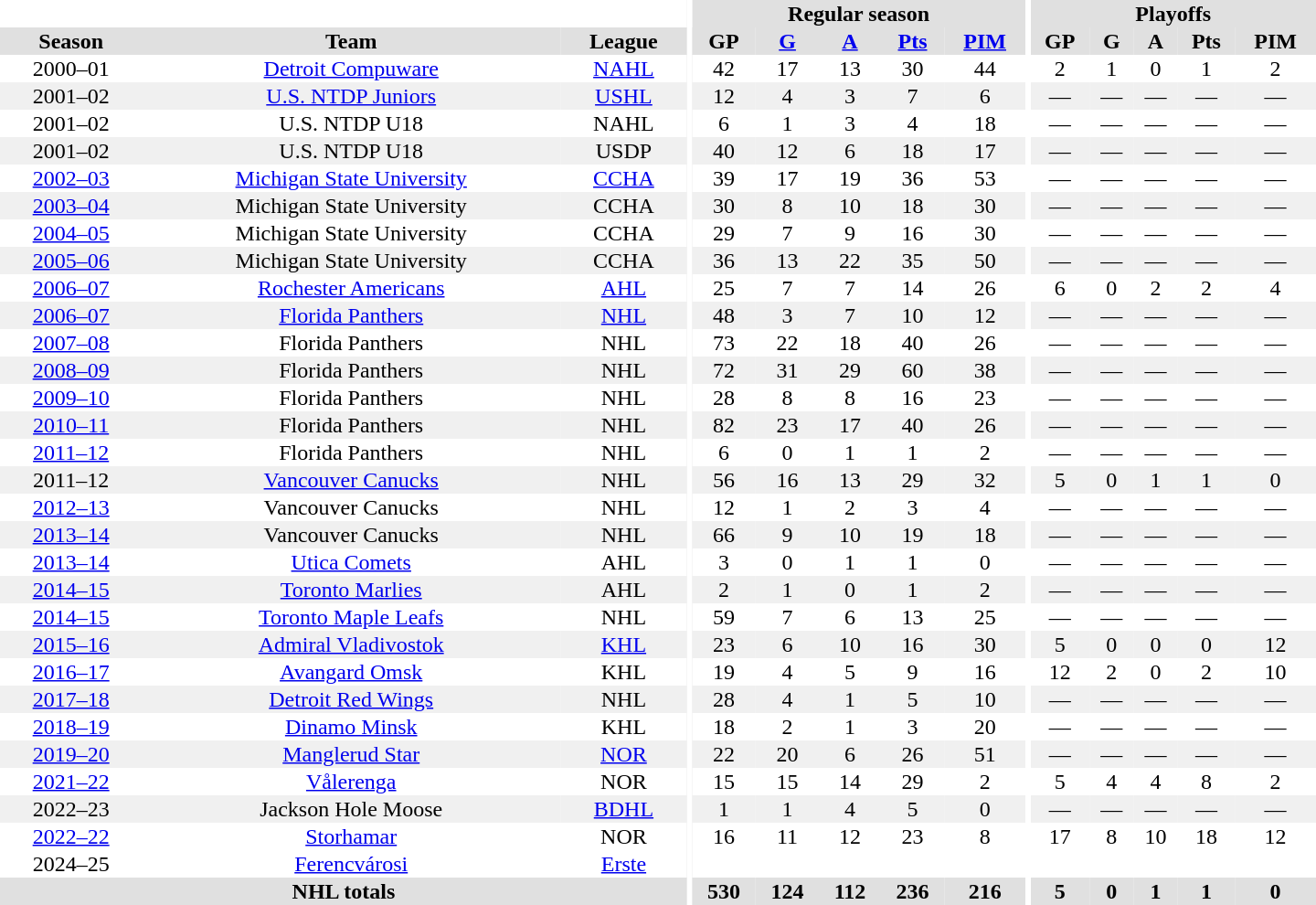<table border="0" cellpadding="1" cellspacing="0" style="text-align:center; width:60em">
<tr bgcolor="#e0e0e0">
<th colspan="3" bgcolor="#ffffff"></th>
<th rowspan="99" bgcolor="#ffffff"></th>
<th colspan="5">Regular season</th>
<th rowspan="99" bgcolor="#ffffff"></th>
<th colspan="5">Playoffs</th>
</tr>
<tr bgcolor="#e0e0e0">
<th>Season</th>
<th>Team</th>
<th>League</th>
<th>GP</th>
<th><a href='#'>G</a></th>
<th><a href='#'>A</a></th>
<th><a href='#'>Pts</a></th>
<th><a href='#'>PIM</a></th>
<th>GP</th>
<th>G</th>
<th>A</th>
<th>Pts</th>
<th>PIM</th>
</tr>
<tr>
<td>2000–01</td>
<td><a href='#'>Detroit Compuware</a></td>
<td><a href='#'>NAHL</a></td>
<td>42</td>
<td>17</td>
<td>13</td>
<td>30</td>
<td>44</td>
<td>2</td>
<td>1</td>
<td>0</td>
<td>1</td>
<td>2</td>
</tr>
<tr bgcolor="#f0f0f0">
<td>2001–02</td>
<td><a href='#'>U.S. NTDP Juniors</a></td>
<td><a href='#'>USHL</a></td>
<td>12</td>
<td>4</td>
<td>3</td>
<td>7</td>
<td>6</td>
<td>—</td>
<td>—</td>
<td>—</td>
<td>—</td>
<td>—</td>
</tr>
<tr>
<td>2001–02</td>
<td>U.S. NTDP U18</td>
<td>NAHL</td>
<td>6</td>
<td>1</td>
<td>3</td>
<td>4</td>
<td>18</td>
<td>—</td>
<td>—</td>
<td>—</td>
<td>—</td>
<td>—</td>
</tr>
<tr bgcolor="#f0f0f0">
<td>2001–02</td>
<td>U.S. NTDP U18</td>
<td>USDP</td>
<td>40</td>
<td>12</td>
<td>6</td>
<td>18</td>
<td>17</td>
<td>—</td>
<td>—</td>
<td>—</td>
<td>—</td>
<td>—</td>
</tr>
<tr>
<td><a href='#'>2002–03</a></td>
<td><a href='#'>Michigan State University</a></td>
<td><a href='#'>CCHA</a></td>
<td>39</td>
<td>17</td>
<td>19</td>
<td>36</td>
<td>53</td>
<td>—</td>
<td>—</td>
<td>—</td>
<td>—</td>
<td>—</td>
</tr>
<tr bgcolor="#f0f0f0">
<td><a href='#'>2003–04</a></td>
<td>Michigan State University</td>
<td>CCHA</td>
<td>30</td>
<td>8</td>
<td>10</td>
<td>18</td>
<td>30</td>
<td>—</td>
<td>—</td>
<td>—</td>
<td>—</td>
<td>—</td>
</tr>
<tr>
<td><a href='#'>2004–05</a></td>
<td>Michigan State University</td>
<td>CCHA</td>
<td>29</td>
<td>7</td>
<td>9</td>
<td>16</td>
<td>30</td>
<td>—</td>
<td>—</td>
<td>—</td>
<td>—</td>
<td>—</td>
</tr>
<tr bgcolor="#f0f0f0">
<td><a href='#'>2005–06</a></td>
<td>Michigan State University</td>
<td>CCHA</td>
<td>36</td>
<td>13</td>
<td>22</td>
<td>35</td>
<td>50</td>
<td>—</td>
<td>—</td>
<td>—</td>
<td>—</td>
<td>—</td>
</tr>
<tr>
<td><a href='#'>2006–07</a></td>
<td><a href='#'>Rochester Americans</a></td>
<td><a href='#'>AHL</a></td>
<td>25</td>
<td>7</td>
<td>7</td>
<td>14</td>
<td>26</td>
<td>6</td>
<td>0</td>
<td>2</td>
<td>2</td>
<td>4</td>
</tr>
<tr bgcolor="#f0f0f0">
<td><a href='#'>2006–07</a></td>
<td><a href='#'>Florida Panthers</a></td>
<td><a href='#'>NHL</a></td>
<td>48</td>
<td>3</td>
<td>7</td>
<td>10</td>
<td>12</td>
<td>—</td>
<td>—</td>
<td>—</td>
<td>—</td>
<td>—</td>
</tr>
<tr>
<td><a href='#'>2007–08</a></td>
<td>Florida Panthers</td>
<td>NHL</td>
<td>73</td>
<td>22</td>
<td>18</td>
<td>40</td>
<td>26</td>
<td>—</td>
<td>—</td>
<td>—</td>
<td>—</td>
<td>—</td>
</tr>
<tr bgcolor="#f0f0f0">
<td><a href='#'>2008–09</a></td>
<td>Florida Panthers</td>
<td>NHL</td>
<td>72</td>
<td>31</td>
<td>29</td>
<td>60</td>
<td>38</td>
<td>—</td>
<td>—</td>
<td>—</td>
<td>—</td>
<td>—</td>
</tr>
<tr>
<td><a href='#'>2009–10</a></td>
<td>Florida Panthers</td>
<td>NHL</td>
<td>28</td>
<td>8</td>
<td>8</td>
<td>16</td>
<td>23</td>
<td>—</td>
<td>—</td>
<td>—</td>
<td>—</td>
<td>—</td>
</tr>
<tr bgcolor="#f0f0f0">
<td><a href='#'>2010–11</a></td>
<td>Florida Panthers</td>
<td>NHL</td>
<td>82</td>
<td>23</td>
<td>17</td>
<td>40</td>
<td>26</td>
<td>—</td>
<td>—</td>
<td>—</td>
<td>—</td>
<td>—</td>
</tr>
<tr>
<td><a href='#'>2011–12</a></td>
<td>Florida Panthers</td>
<td>NHL</td>
<td>6</td>
<td>0</td>
<td>1</td>
<td>1</td>
<td>2</td>
<td>—</td>
<td>—</td>
<td>—</td>
<td>—</td>
<td>—</td>
</tr>
<tr bgcolor="#f0f0f0">
<td>2011–12</td>
<td><a href='#'>Vancouver Canucks</a></td>
<td>NHL</td>
<td>56</td>
<td>16</td>
<td>13</td>
<td>29</td>
<td>32</td>
<td>5</td>
<td>0</td>
<td>1</td>
<td>1</td>
<td>0</td>
</tr>
<tr>
<td><a href='#'>2012–13</a></td>
<td>Vancouver Canucks</td>
<td>NHL</td>
<td>12</td>
<td>1</td>
<td>2</td>
<td>3</td>
<td>4</td>
<td>—</td>
<td>—</td>
<td>—</td>
<td>—</td>
<td>—</td>
</tr>
<tr bgcolor="#f0f0f0">
<td><a href='#'>2013–14</a></td>
<td>Vancouver Canucks</td>
<td>NHL</td>
<td>66</td>
<td>9</td>
<td>10</td>
<td>19</td>
<td>18</td>
<td>—</td>
<td>—</td>
<td>—</td>
<td>—</td>
<td>—</td>
</tr>
<tr>
<td><a href='#'>2013–14</a></td>
<td><a href='#'>Utica Comets</a></td>
<td>AHL</td>
<td>3</td>
<td>0</td>
<td>1</td>
<td>1</td>
<td>0</td>
<td>—</td>
<td>—</td>
<td>—</td>
<td>—</td>
<td>—</td>
</tr>
<tr bgcolor="#f0f0f0">
<td><a href='#'>2014–15</a></td>
<td><a href='#'>Toronto Marlies</a></td>
<td>AHL</td>
<td>2</td>
<td>1</td>
<td>0</td>
<td>1</td>
<td>2</td>
<td>—</td>
<td>—</td>
<td>—</td>
<td>—</td>
<td>—</td>
</tr>
<tr>
<td><a href='#'>2014–15</a></td>
<td><a href='#'>Toronto Maple Leafs</a></td>
<td>NHL</td>
<td>59</td>
<td>7</td>
<td>6</td>
<td>13</td>
<td>25</td>
<td>—</td>
<td>—</td>
<td>—</td>
<td>—</td>
<td>—</td>
</tr>
<tr bgcolor="#f0f0f0">
<td><a href='#'>2015–16</a></td>
<td><a href='#'>Admiral Vladivostok</a></td>
<td><a href='#'>KHL</a></td>
<td>23</td>
<td>6</td>
<td>10</td>
<td>16</td>
<td>30</td>
<td>5</td>
<td>0</td>
<td>0</td>
<td>0</td>
<td>12</td>
</tr>
<tr>
<td><a href='#'>2016–17</a></td>
<td><a href='#'>Avangard Omsk</a></td>
<td>KHL</td>
<td>19</td>
<td>4</td>
<td>5</td>
<td>9</td>
<td>16</td>
<td>12</td>
<td>2</td>
<td>0</td>
<td>2</td>
<td>10</td>
</tr>
<tr bgcolor="#f0f0f0">
<td><a href='#'>2017–18</a></td>
<td><a href='#'>Detroit Red Wings</a></td>
<td>NHL</td>
<td>28</td>
<td>4</td>
<td>1</td>
<td>5</td>
<td>10</td>
<td>—</td>
<td>—</td>
<td>—</td>
<td>—</td>
<td>—</td>
</tr>
<tr>
<td><a href='#'>2018–19</a></td>
<td><a href='#'>Dinamo Minsk</a></td>
<td>KHL</td>
<td>18</td>
<td>2</td>
<td>1</td>
<td>3</td>
<td>20</td>
<td>—</td>
<td>—</td>
<td>—</td>
<td>—</td>
<td>—</td>
</tr>
<tr bgcolor="#f0f0f0">
<td><a href='#'>2019–20</a></td>
<td><a href='#'>Manglerud Star</a></td>
<td><a href='#'>NOR</a></td>
<td>22</td>
<td>20</td>
<td>6</td>
<td>26</td>
<td>51</td>
<td>—</td>
<td>—</td>
<td>—</td>
<td>—</td>
<td>—</td>
</tr>
<tr>
<td><a href='#'>2021–22</a></td>
<td><a href='#'>Vålerenga</a></td>
<td>NOR</td>
<td>15</td>
<td>15</td>
<td>14</td>
<td>29</td>
<td>2</td>
<td>5</td>
<td>4</td>
<td>4</td>
<td>8</td>
<td>2</td>
</tr>
<tr bgcolor="#f0f0f0">
<td>2022–23</td>
<td>Jackson Hole Moose</td>
<td><a href='#'>BDHL</a></td>
<td>1</td>
<td>1</td>
<td>4</td>
<td>5</td>
<td>0</td>
<td>—</td>
<td>—</td>
<td>—</td>
<td>—</td>
<td>—</td>
</tr>
<tr>
<td><a href='#'>2022–22</a></td>
<td><a href='#'>Storhamar</a></td>
<td>NOR</td>
<td>16</td>
<td>11</td>
<td>12</td>
<td>23</td>
<td>8</td>
<td>17</td>
<td>8</td>
<td>10</td>
<td>18</td>
<td>12</td>
</tr>
<tr>
<td>2024–25</td>
<td><a href='#'>Ferencvárosi</a></td>
<td><a href='#'>Erste</a></td>
<td></td>
<td></td>
<td></td>
<td></td>
<td></td>
<td></td>
<td></td>
<td></td>
<td></td>
<td></td>
</tr>
<tr bgcolor="#e0e0e0">
<th colspan="3">NHL totals</th>
<th>530</th>
<th>124</th>
<th>112</th>
<th>236</th>
<th>216</th>
<th>5</th>
<th>0</th>
<th>1</th>
<th>1</th>
<th>0</th>
</tr>
</table>
